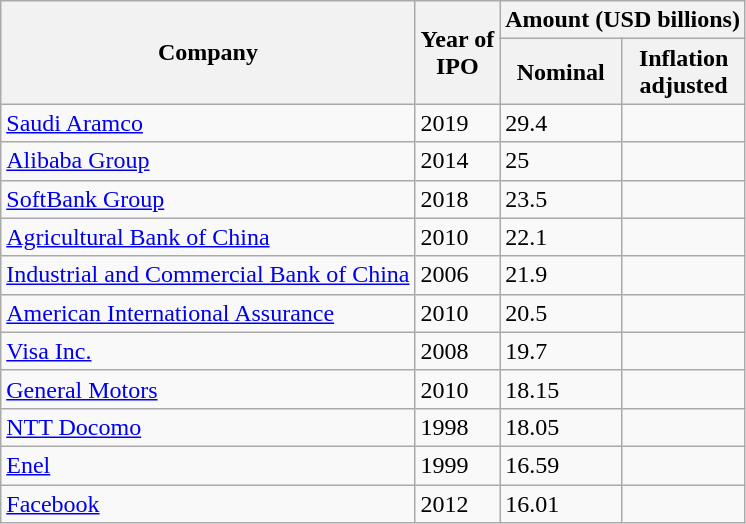<table class="wikitable sortable">
<tr>
<th rowspan=2>Company</th>
<th rowspan=2>Year of<br>IPO</th>
<th colspan=2>Amount (USD billions)</th>
</tr>
<tr>
<th>Nominal</th>
<th>Inflation<br>adjusted</th>
</tr>
<tr>
<td><a href='#'>Saudi Aramco</a></td>
<td>2019</td>
<td>29.4</td>
<td></td>
</tr>
<tr>
<td><a href='#'>Alibaba Group</a></td>
<td>2014</td>
<td>25</td>
<td></td>
</tr>
<tr>
<td><a href='#'>SoftBank Group</a></td>
<td>2018</td>
<td>23.5</td>
<td></td>
</tr>
<tr>
<td><a href='#'>Agricultural Bank of China</a></td>
<td>2010</td>
<td>22.1</td>
<td></td>
</tr>
<tr>
<td><a href='#'>Industrial and Commercial Bank of China</a></td>
<td>2006</td>
<td>21.9</td>
<td></td>
</tr>
<tr>
<td><a href='#'>American International Assurance</a></td>
<td>2010</td>
<td>20.5</td>
<td></td>
</tr>
<tr>
<td><a href='#'>Visa Inc.</a></td>
<td>2008</td>
<td>19.7</td>
<td></td>
</tr>
<tr>
<td><a href='#'>General Motors</a></td>
<td>2010</td>
<td>18.15</td>
<td></td>
</tr>
<tr>
<td><a href='#'>NTT Docomo</a></td>
<td>1998</td>
<td>18.05</td>
<td></td>
</tr>
<tr>
<td><a href='#'>Enel</a></td>
<td>1999</td>
<td>16.59</td>
<td></td>
</tr>
<tr>
<td><a href='#'>Facebook</a></td>
<td>2012</td>
<td>16.01</td>
<td></td>
</tr>
</table>
